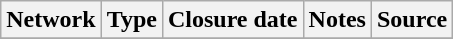<table class="wikitable sortable">
<tr>
<th>Network</th>
<th>Type</th>
<th>Closure date</th>
<th>Notes</th>
<th>Source</th>
</tr>
<tr>
</tr>
</table>
